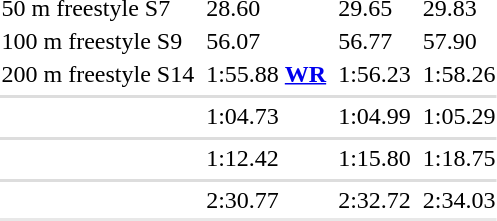<table>
<tr>
<td>50 m freestyle S7<br></td>
<td></td>
<td>28.60</td>
<td></td>
<td>29.65</td>
<td></td>
<td>29.83</td>
</tr>
<tr>
<td>100 m freestyle S9<br></td>
<td></td>
<td>56.07</td>
<td></td>
<td>56.77</td>
<td></td>
<td>57.90</td>
</tr>
<tr>
<td>200 m freestyle S14<br></td>
<td></td>
<td>1:55.88 <strong><a href='#'>WR</a></strong></td>
<td></td>
<td>1:56.23</td>
<td></td>
<td>1:58.26</td>
</tr>
<tr>
</tr>
<tr bgcolor=#DDDDDD>
<td colspan=7></td>
</tr>
<tr>
<td><br></td>
<td></td>
<td>1:04.73</td>
<td></td>
<td>1:04.99</td>
<td></td>
<td>1:05.29</td>
</tr>
<tr>
</tr>
<tr bgcolor=#DDDDDD>
<td colspan=7></td>
</tr>
<tr>
<td><br></td>
<td></td>
<td>1:12.42</td>
<td></td>
<td>1:15.80</td>
<td></td>
<td>1:18.75</td>
</tr>
<tr>
</tr>
<tr bgcolor=#DDDDDD>
<td colspan=7></td>
</tr>
<tr>
<td><br></td>
<td></td>
<td>2:30.77</td>
<td></td>
<td>2:32.72</td>
<td></td>
<td>2:34.03</td>
</tr>
<tr bgcolor= e8e8e8>
<td colspan=7></td>
</tr>
</table>
